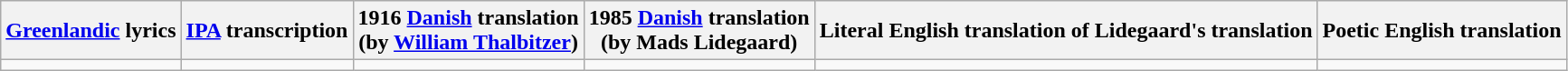<table class="wikitable">
<tr>
<th><a href='#'>Greenlandic</a> lyrics</th>
<th><a href='#'>IPA</a> transcription</th>
<th>1916 <a href='#'>Danish</a> translation<br>(by <a href='#'>William Thalbitzer</a>)</th>
<th>1985 <a href='#'>Danish</a> translation<br>(by Mads Lidegaard)</th>
<th>Literal English translation of Lidegaard's translation</th>
<th>Poetic English translation</th>
</tr>
<tr style="vertical-align:top; white-space:nowrap;">
<td></td>
<td></td>
<td></td>
<td></td>
<td></td>
<td></td>
</tr>
</table>
